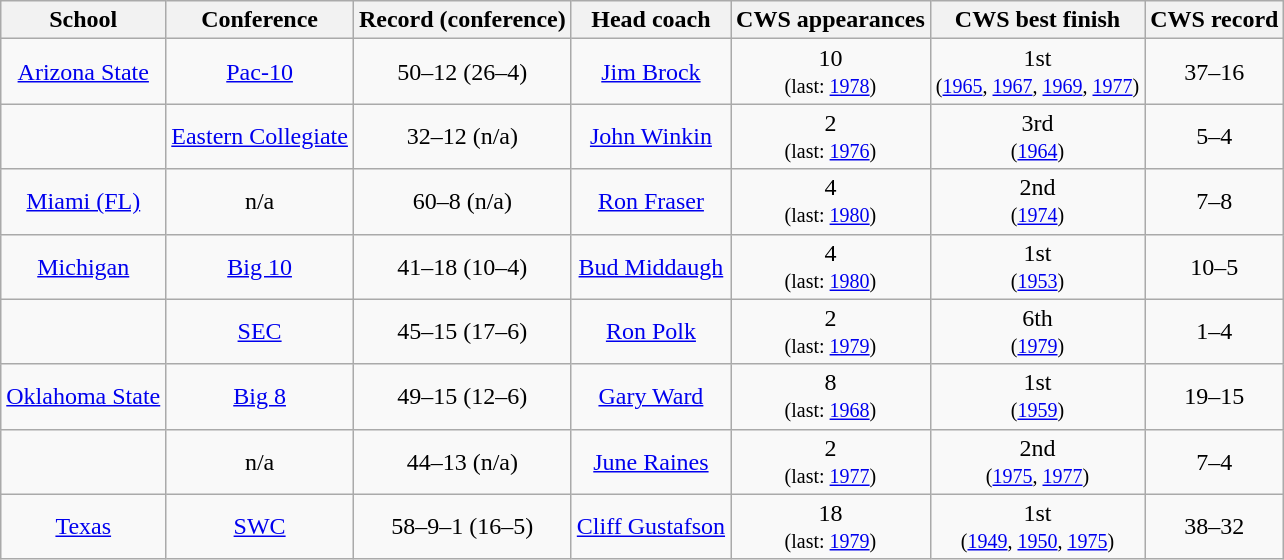<table class="wikitable">
<tr>
<th>School</th>
<th>Conference</th>
<th>Record (conference)</th>
<th>Head coach</th>
<th>CWS appearances</th>
<th>CWS best finish</th>
<th>CWS record</th>
</tr>
<tr align=center>
<td><a href='#'>Arizona State</a></td>
<td><a href='#'>Pac-10</a></td>
<td>50–12 (26–4)</td>
<td><a href='#'>Jim Brock</a></td>
<td>10<br><small>(last: <a href='#'>1978</a>)</small></td>
<td>1st<br><small>(<a href='#'>1965</a>, <a href='#'>1967</a>, <a href='#'>1969</a>, <a href='#'>1977</a>)</small></td>
<td>37–16</td>
</tr>
<tr align=center>
<td></td>
<td><a href='#'>Eastern Collegiate</a></td>
<td>32–12 (n/a)</td>
<td><a href='#'>John Winkin</a></td>
<td>2<br><small>(last: <a href='#'>1976</a>)</small></td>
<td>3rd<br><small>(<a href='#'>1964</a>)</small></td>
<td>5–4</td>
</tr>
<tr align=center>
<td><a href='#'>Miami (FL)</a></td>
<td>n/a</td>
<td>60–8 (n/a)</td>
<td><a href='#'>Ron Fraser</a></td>
<td>4<br><small>(last: <a href='#'>1980</a>)</small></td>
<td>2nd<br><small>(<a href='#'>1974</a>)</small></td>
<td>7–8</td>
</tr>
<tr align=center>
<td><a href='#'>Michigan</a></td>
<td><a href='#'>Big 10</a></td>
<td>41–18 (10–4)</td>
<td><a href='#'>Bud Middaugh</a></td>
<td>4<br><small>(last: <a href='#'>1980</a>)</small></td>
<td>1st<br><small>(<a href='#'>1953</a>)</small></td>
<td>10–5</td>
</tr>
<tr align=center>
<td></td>
<td><a href='#'>SEC</a></td>
<td>45–15 (17–6)</td>
<td><a href='#'>Ron Polk</a></td>
<td>2<br><small>(last: <a href='#'>1979</a>)</small></td>
<td>6th<br><small>(<a href='#'>1979</a>)</small></td>
<td>1–4</td>
</tr>
<tr align=center>
<td><a href='#'>Oklahoma State</a></td>
<td><a href='#'>Big 8</a></td>
<td>49–15 (12–6)</td>
<td><a href='#'>Gary Ward</a></td>
<td>8<br><small>(last: <a href='#'>1968</a>)</small></td>
<td>1st<br><small>(<a href='#'>1959</a>)</small></td>
<td>19–15</td>
</tr>
<tr align=center>
<td></td>
<td>n/a</td>
<td>44–13 (n/a)</td>
<td><a href='#'>June Raines</a></td>
<td>2<br><small>(last: <a href='#'>1977</a>)</small></td>
<td>2nd<br><small>(<a href='#'>1975</a>, <a href='#'>1977</a>)</small></td>
<td>7–4</td>
</tr>
<tr align=center>
<td><a href='#'>Texas</a></td>
<td><a href='#'>SWC</a></td>
<td>58–9–1 (16–5)</td>
<td><a href='#'>Cliff Gustafson</a></td>
<td>18<br><small>(last: <a href='#'>1979</a>)</small></td>
<td>1st<br><small>(<a href='#'>1949</a>, <a href='#'>1950</a>, <a href='#'>1975</a>)</small></td>
<td>38–32</td>
</tr>
</table>
